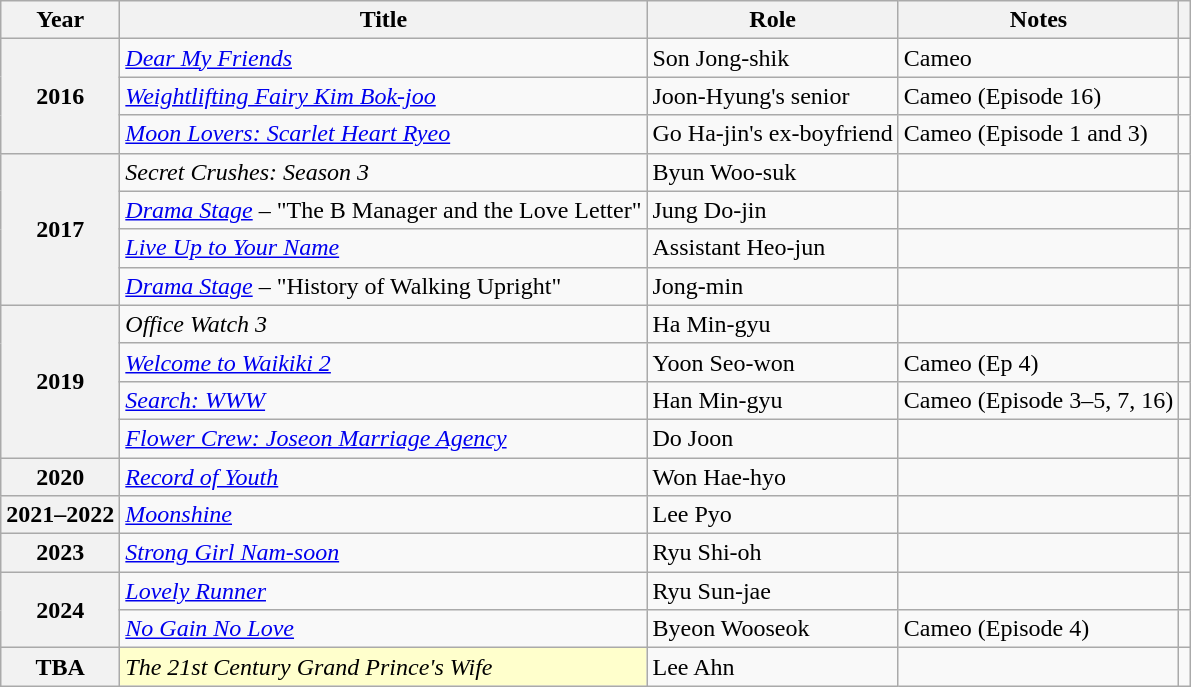<table class="wikitable plainrowheaders sortable">
<tr>
<th scope="col">Year</th>
<th scope="col">Title</th>
<th scope="col">Role</th>
<th scope="col">Notes</th>
<th scope="col" class="unsortable"></th>
</tr>
<tr>
<th scope="row" rowspan="3">2016</th>
<td><em><a href='#'>Dear My Friends</a></em></td>
<td>Son Jong-shik</td>
<td>Cameo</td>
<td style="text-align:center"></td>
</tr>
<tr>
<td><em><a href='#'>Weightlifting Fairy Kim Bok-joo</a></em></td>
<td>Joon-Hyung's senior</td>
<td>Cameo (Episode 16)</td>
<td style="text-align:center"></td>
</tr>
<tr>
<td><em><a href='#'>Moon Lovers: Scarlet Heart Ryeo</a></em></td>
<td>Go Ha-jin's ex-boyfriend</td>
<td>Cameo (Episode 1 and 3)</td>
<td style="text-align:center"></td>
</tr>
<tr>
<th scope="row" rowspan="4">2017</th>
<td><em>Secret Crushes: Season 3</em></td>
<td>Byun Woo-suk</td>
<td></td>
<td style="text-align:center"></td>
</tr>
<tr>
<td><em><a href='#'>Drama Stage</a></em> – "The B Manager and the Love Letter"</td>
<td>Jung Do-jin</td>
<td></td>
<td style="text-align:center"></td>
</tr>
<tr>
<td><em><a href='#'>Live Up to Your Name</a></em></td>
<td>Assistant Heo-jun</td>
<td></td>
<td style="text-align:center"></td>
</tr>
<tr>
<td><em><a href='#'>Drama Stage</a></em> – "History of Walking Upright"</td>
<td>Jong-min</td>
<td></td>
<td style="text-align:center"></td>
</tr>
<tr>
<th scope="row" rowspan="4">2019</th>
<td><em>Office Watch 3</em></td>
<td>Ha Min-gyu</td>
<td></td>
<td style="text-align:center"></td>
</tr>
<tr>
<td><em><a href='#'>Welcome to Waikiki 2</a></em></td>
<td>Yoon Seo-won</td>
<td>Cameo (Ep 4)</td>
<td style="text-align:center"></td>
</tr>
<tr>
<td><em><a href='#'>Search: WWW</a></em></td>
<td>Han Min-gyu</td>
<td>Cameo (Episode 3–5, 7, 16)</td>
<td style="text-align:center"></td>
</tr>
<tr>
<td><em><a href='#'>Flower Crew: Joseon Marriage Agency</a></em></td>
<td>Do Joon</td>
<td></td>
<td style="text-align:center"></td>
</tr>
<tr>
<th scope="row">2020</th>
<td><em><a href='#'>Record of Youth</a></em></td>
<td>Won Hae-hyo</td>
<td></td>
<td style="text-align:center"></td>
</tr>
<tr>
<th scope="row">2021–2022</th>
<td><em><a href='#'>Moonshine</a></em></td>
<td>Lee Pyo</td>
<td></td>
<td style="text-align:center"></td>
</tr>
<tr>
<th scope="row">2023</th>
<td><em><a href='#'>Strong Girl Nam-soon</a></em></td>
<td>Ryu Shi-oh</td>
<td></td>
<td style="text-align:center"></td>
</tr>
<tr>
<th scope="row" rowspan="2">2024</th>
<td><em><a href='#'>Lovely Runner</a></em></td>
<td>Ryu Sun-jae</td>
<td></td>
<td style="text-align:center"></td>
</tr>
<tr>
<td><em><a href='#'>No Gain No Love</a></em></td>
<td>Byeon Wooseok</td>
<td>Cameo (Episode 4)</td>
<td style="text-align:center"></td>
</tr>
<tr>
<th scope="row">TBA</th>
<td style="background:#FFFFCC"><em>The 21st Century Grand Prince's Wife</em></td>
<td>Lee Ahn</td>
<td></td>
<td style="text-align:center"></td>
</tr>
</table>
